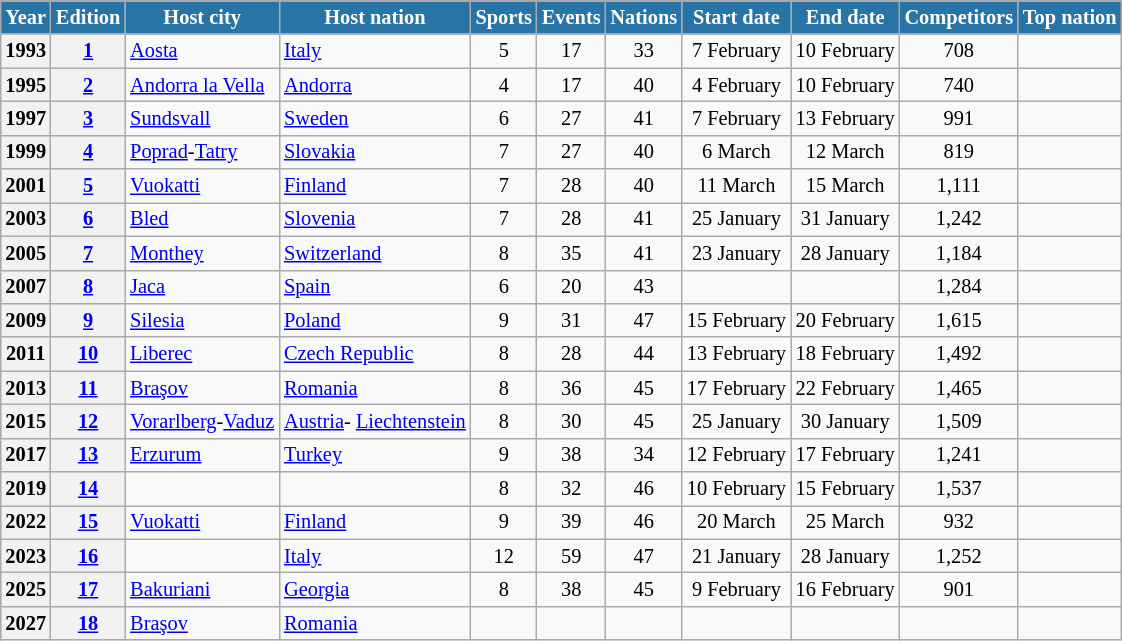<table class="wikitable sortable" style="font-size: 85%; margin-left:auto; margin-right:auto;">
<tr>
<th rowspan=1 style="background:#2874A6; color:white;">Year</th>
<th rowspan=1 style="background:#2874A6; color:white;">Edition</th>
<th rowspan=1 style="background:#2874A6; color:white;">Host city</th>
<th rowspan=1 style="background:#2874A6; color:white;">Host nation</th>
<th rowspan=1 style="background:#2874A6; color:white;">Sports</th>
<th rowspan=1 style="background:#2874A6; color:white;">Events</th>
<th rowspan=1 style="background:#2874A6; color:white;">Nations</th>
<th rowspan=1 style="background:#2874A6; color:white;">Start date</th>
<th rowspan=1 style="background:#2874A6; color:white;">End date</th>
<th rowspan=1 style="background:#2874A6; color:white;">Competitors</th>
<th rowspan=1 style="background:#2874A6; color:white;">Top nation</th>
</tr>
<tr>
<th>1993</th>
<th><a href='#'>1</a></th>
<td><a href='#'>Aosta</a></td>
<td> <a href='#'>Italy</a></td>
<td align=center>5</td>
<td align=center>17</td>
<td align=center>33</td>
<td align=center>7 February</td>
<td align=center>10 February</td>
<td align=center>708</td>
<td></td>
</tr>
<tr>
<th>1995</th>
<th><a href='#'>2</a></th>
<td><a href='#'>Andorra la Vella</a></td>
<td> <a href='#'>Andorra</a></td>
<td align=center>4</td>
<td align=center>17</td>
<td align=center>40</td>
<td align=center>4 February</td>
<td align=center>10 February</td>
<td align=center>740</td>
<td></td>
</tr>
<tr>
<th>1997</th>
<th><a href='#'>3</a></th>
<td><a href='#'>Sundsvall</a></td>
<td> <a href='#'>Sweden</a></td>
<td align=center>6</td>
<td align=center>27</td>
<td align=center>41</td>
<td align=center>7 February</td>
<td align=center>13 February</td>
<td align=center>991</td>
<td></td>
</tr>
<tr>
<th>1999</th>
<th><a href='#'>4</a></th>
<td><a href='#'>Poprad</a>-<a href='#'>Tatry</a></td>
<td> <a href='#'>Slovakia</a></td>
<td align=center>7</td>
<td align=center>27</td>
<td align=center>40</td>
<td align=center>6 March</td>
<td align=center>12 March</td>
<td align=center>819</td>
<td></td>
</tr>
<tr>
<th>2001</th>
<th><a href='#'>5</a></th>
<td><a href='#'>Vuokatti</a></td>
<td> <a href='#'>Finland</a></td>
<td align=center>7</td>
<td align=center>28</td>
<td align=center>40</td>
<td align=center>11 March</td>
<td align=center>15 March</td>
<td align=center>1,111</td>
<td></td>
</tr>
<tr>
<th>2003</th>
<th><a href='#'>6</a></th>
<td><a href='#'>Bled</a></td>
<td> <a href='#'>Slovenia</a></td>
<td align=center>7</td>
<td align=center>28</td>
<td align=center>41</td>
<td align=center>25 January</td>
<td align=center>31 January</td>
<td align=center>1,242</td>
<td></td>
</tr>
<tr>
<th>2005</th>
<th><a href='#'>7</a></th>
<td><a href='#'>Monthey</a></td>
<td> <a href='#'>Switzerland</a></td>
<td align=center>8</td>
<td align=center>35</td>
<td align=center>41</td>
<td align=center>23 January</td>
<td align=center>28 January</td>
<td align=center>1,184</td>
<td></td>
</tr>
<tr>
<th>2007</th>
<th><a href='#'>8</a></th>
<td><a href='#'>Jaca</a></td>
<td> <a href='#'>Spain</a></td>
<td align=center>6</td>
<td align=center>20</td>
<td align=center>43</td>
<td align=center></td>
<td align=center></td>
<td align=center>1,284</td>
<td></td>
</tr>
<tr>
<th>2009</th>
<th><a href='#'>9</a></th>
<td><a href='#'>Silesia</a></td>
<td> <a href='#'>Poland</a></td>
<td align=center>9</td>
<td align=center>31</td>
<td align=center>47</td>
<td align=center>15 February</td>
<td align=center>20 February</td>
<td align=center>1,615</td>
<td></td>
</tr>
<tr>
<th>2011</th>
<th><a href='#'>10</a></th>
<td><a href='#'>Liberec</a></td>
<td> <a href='#'>Czech Republic</a></td>
<td align=center>8</td>
<td align=center>28</td>
<td align=center>44</td>
<td align=center>13 February</td>
<td align=center>18 February</td>
<td align=center>1,492</td>
<td></td>
</tr>
<tr>
<th>2013</th>
<th><a href='#'>11</a></th>
<td><a href='#'>Braşov</a></td>
<td> <a href='#'>Romania</a></td>
<td align=center>8</td>
<td align=center>36</td>
<td align=center>45</td>
<td align=center>17 February</td>
<td align=center>22 February</td>
<td align=center>1,465</td>
<td></td>
</tr>
<tr>
<th>2015</th>
<th><a href='#'>12</a></th>
<td><a href='#'>Vorarlberg</a>-<a href='#'>Vaduz</a></td>
<td> <a href='#'>Austria</a>- <a href='#'>Liechtenstein</a></td>
<td align=center>8</td>
<td align=center>30</td>
<td align=center>45</td>
<td align=center>25 January</td>
<td align=center>30 January</td>
<td align=center>1,509</td>
<td></td>
</tr>
<tr>
<th>2017</th>
<th><a href='#'>13</a></th>
<td><a href='#'>Erzurum</a></td>
<td> <a href='#'>Turkey</a></td>
<td align=center>9</td>
<td align=center>38</td>
<td align=center>34</td>
<td align=center>12 February</td>
<td align=center>17 February</td>
<td align=center>1,241</td>
<td></td>
</tr>
<tr>
<th>2019</th>
<th><a href='#'>14</a></th>
<td></td>
<td></td>
<td align=center>8</td>
<td align=center>32</td>
<td align=center>46</td>
<td align=center>10 February</td>
<td align=center>15 February</td>
<td align=center>1,537</td>
<td></td>
</tr>
<tr>
<th>2022</th>
<th><a href='#'>15</a></th>
<td><a href='#'>Vuokatti</a></td>
<td> <a href='#'>Finland</a></td>
<td align=center>9</td>
<td align=center>39</td>
<td align=center>46</td>
<td align=center>20 March</td>
<td align=center>25 March</td>
<td align=center>932</td>
<td></td>
</tr>
<tr>
<th>2023</th>
<th><a href='#'>16</a></th>
<td></td>
<td> <a href='#'>Italy</a></td>
<td align=center>12</td>
<td align=center>59</td>
<td align=center>47</td>
<td align=center>21 January</td>
<td align=center>28 January</td>
<td align=center>1,252</td>
<td></td>
</tr>
<tr>
<th>2025</th>
<th><a href='#'>17</a></th>
<td><a href='#'>Bakuriani</a></td>
<td> <a href='#'>Georgia</a></td>
<td align=center>8</td>
<td align="center">38</td>
<td align=center>45</td>
<td align=center>9 February</td>
<td align=center>16 February</td>
<td align="center">901</td>
<td></td>
</tr>
<tr>
<th>2027</th>
<th><a href='#'>18</a></th>
<td><a href='#'>Braşov</a></td>
<td> <a href='#'>Romania</a></td>
<td align=center></td>
<td align=center></td>
<td align=center></td>
<td align=center></td>
<td align=center></td>
<td align=center></td>
<td></td>
</tr>
</table>
